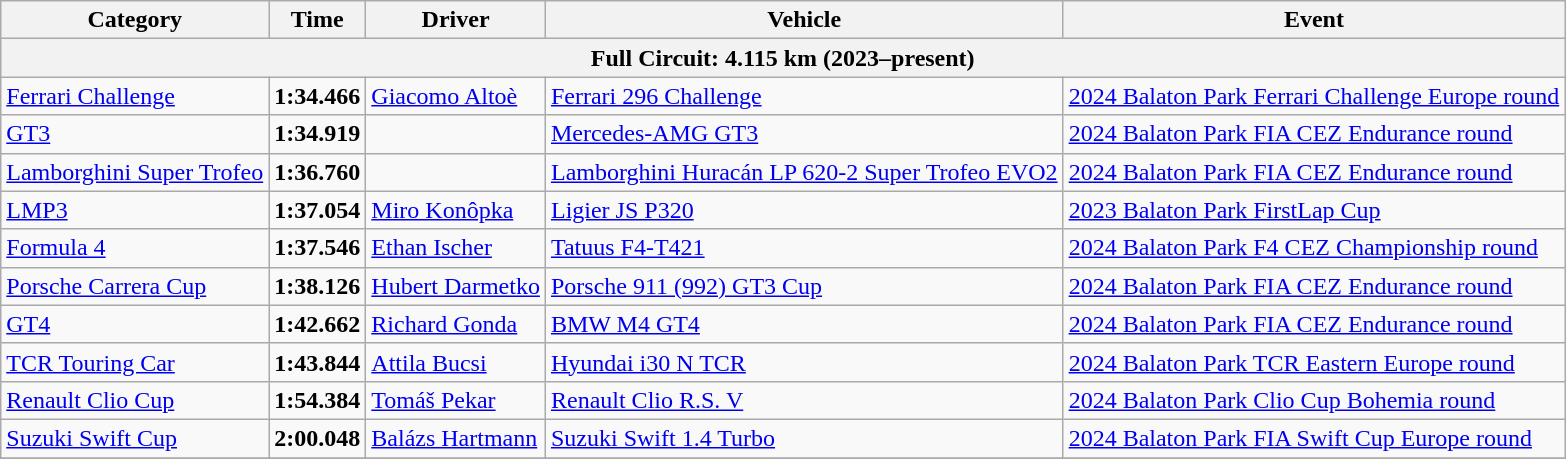<table class="wikitable">
<tr>
<th>Category</th>
<th>Time</th>
<th>Driver</th>
<th>Vehicle</th>
<th>Event</th>
</tr>
<tr>
<th colspan=5>Full Circuit: 4.115 km (2023–present)</th>
</tr>
<tr>
<td><a href='#'>Ferrari Challenge</a></td>
<td><strong>1:34.466</strong></td>
<td><a href='#'>Giacomo Altoè</a></td>
<td><a href='#'>Ferrari 296 Challenge</a></td>
<td><a href='#'>2024 Balaton Park Ferrari Challenge Europe round</a></td>
</tr>
<tr>
<td><a href='#'>GT3</a></td>
<td><strong>1:34.919</strong></td>
<td></td>
<td><a href='#'>Mercedes-AMG GT3</a></td>
<td><a href='#'>2024 Balaton Park FIA CEZ Endurance round</a></td>
</tr>
<tr>
<td><a href='#'>Lamborghini Super Trofeo</a></td>
<td><strong>1:36.760</strong></td>
<td></td>
<td><a href='#'>Lamborghini Huracán LP 620-2 Super Trofeo EVO2</a></td>
<td><a href='#'>2024 Balaton Park FIA CEZ Endurance round</a></td>
</tr>
<tr>
<td><a href='#'>LMP3</a></td>
<td><strong>1:37.054</strong></td>
<td><a href='#'>Miro Konôpka</a></td>
<td><a href='#'>Ligier JS P320</a></td>
<td><a href='#'>2023 Balaton Park FirstLap Cup</a></td>
</tr>
<tr>
<td><a href='#'>Formula 4</a></td>
<td><strong>1:37.546</strong></td>
<td><a href='#'>Ethan Ischer</a></td>
<td><a href='#'>Tatuus F4-T421</a></td>
<td><a href='#'>2024 Balaton Park F4 CEZ Championship round</a></td>
</tr>
<tr>
<td><a href='#'>Porsche Carrera Cup</a></td>
<td><strong>1:38.126</strong></td>
<td><a href='#'>Hubert Darmetko</a></td>
<td><a href='#'>Porsche 911 (992) GT3 Cup</a></td>
<td><a href='#'>2024 Balaton Park FIA CEZ Endurance round</a></td>
</tr>
<tr>
<td><a href='#'>GT4</a></td>
<td><strong>1:42.662</strong></td>
<td><a href='#'>Richard Gonda</a></td>
<td><a href='#'>BMW M4 GT4</a></td>
<td><a href='#'>2024 Balaton Park FIA CEZ Endurance round</a></td>
</tr>
<tr>
<td><a href='#'>TCR Touring Car</a></td>
<td><strong>1:43.844</strong></td>
<td><a href='#'>Attila Bucsi</a></td>
<td><a href='#'>Hyundai i30 N TCR</a></td>
<td><a href='#'>2024 Balaton Park TCR Eastern Europe round</a></td>
</tr>
<tr>
<td><a href='#'>Renault Clio Cup</a></td>
<td><strong>1:54.384</strong></td>
<td><a href='#'>Tomáš Pekar</a></td>
<td><a href='#'>Renault Clio R.S. V</a></td>
<td><a href='#'>2024 Balaton Park Clio Cup Bohemia round</a></td>
</tr>
<tr>
<td><a href='#'>Suzuki Swift Cup</a></td>
<td><strong>2:00.048</strong></td>
<td><a href='#'>Balázs Hartmann</a></td>
<td><a href='#'>Suzuki Swift 1.4 Turbo</a></td>
<td><a href='#'>2024 Balaton Park FIA Swift Cup Europe round</a></td>
</tr>
<tr>
</tr>
</table>
